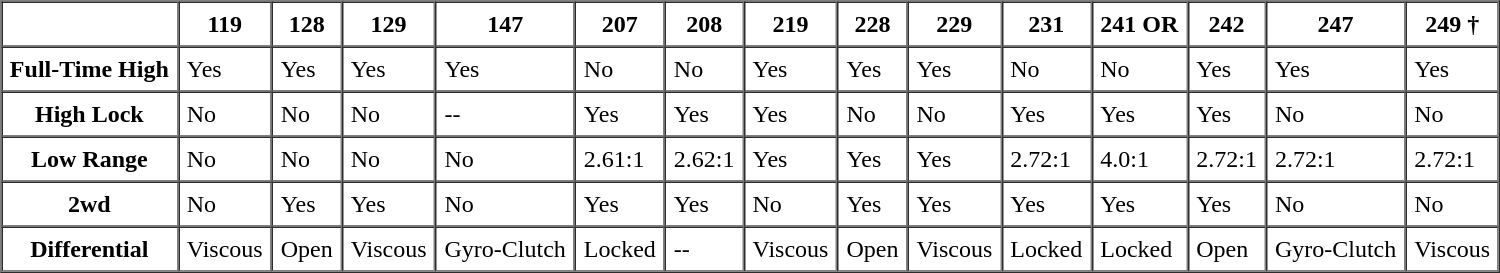<table border="1" cellspacing="0" cellpadding="5" style="margin:auto;">
<tr>
<td></td>
<th>119</th>
<th>128</th>
<th>129</th>
<th>147</th>
<th>207</th>
<th>208</th>
<th>219</th>
<th>228</th>
<th>229</th>
<th>231</th>
<th>241 OR</th>
<th>242</th>
<th>247</th>
<th>249 †</th>
</tr>
<tr>
<th>Full-Time High</th>
<td>Yes</td>
<td>Yes</td>
<td>Yes</td>
<td>Yes</td>
<td>No</td>
<td>No</td>
<td>Yes</td>
<td>Yes</td>
<td>Yes</td>
<td>No</td>
<td>No</td>
<td>Yes</td>
<td>Yes</td>
<td>Yes</td>
</tr>
<tr>
<th>High Lock</th>
<td>No</td>
<td>No</td>
<td>No</td>
<td>--</td>
<td>Yes</td>
<td>Yes</td>
<td>Yes</td>
<td>No</td>
<td>No</td>
<td>Yes</td>
<td>Yes</td>
<td>Yes</td>
<td>No</td>
<td>No</td>
</tr>
<tr>
<th>Low Range</th>
<td>No</td>
<td>No</td>
<td>No</td>
<td>No</td>
<td>2.61:1</td>
<td>2.62:1</td>
<td>Yes</td>
<td>Yes</td>
<td>Yes</td>
<td>2.72:1</td>
<td>4.0:1</td>
<td>2.72:1</td>
<td>2.72:1</td>
<td>2.72:1</td>
</tr>
<tr>
<th>2wd</th>
<td>No</td>
<td>Yes</td>
<td>Yes</td>
<td>No</td>
<td>Yes</td>
<td>Yes</td>
<td>No</td>
<td>Yes</td>
<td>Yes</td>
<td>Yes</td>
<td>Yes</td>
<td>Yes</td>
<td>No</td>
<td>No</td>
</tr>
<tr>
<th>Differential</th>
<td>Viscous</td>
<td>Open</td>
<td>Viscous</td>
<td>Gyro-Clutch</td>
<td>Locked</td>
<td>--</td>
<td>Viscous</td>
<td>Open</td>
<td>Viscous</td>
<td>Locked</td>
<td>Locked</td>
<td>Open</td>
<td>Gyro-Clutch</td>
<td>Viscous</td>
</tr>
</table>
